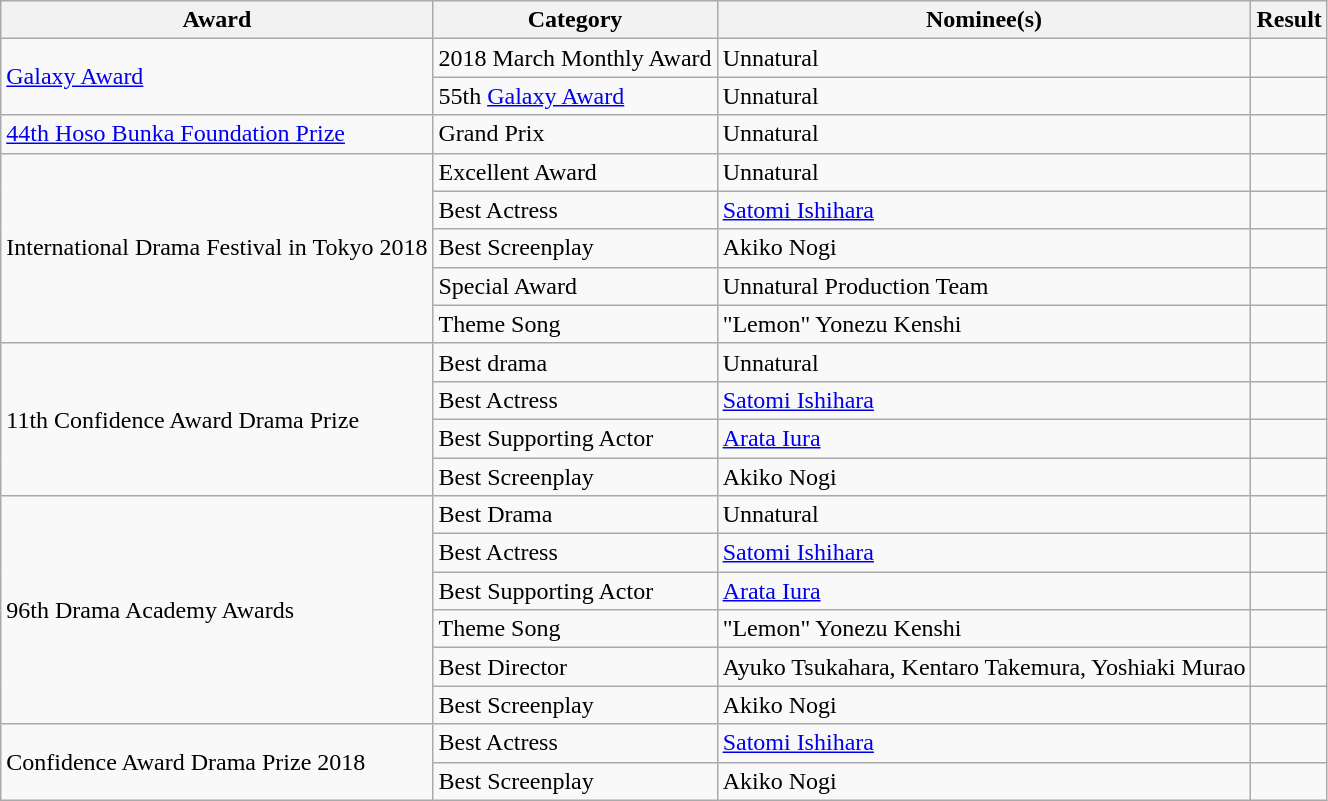<table class="wikitable">
<tr>
<th>Award</th>
<th>Category</th>
<th>Nominee(s)</th>
<th>Result</th>
</tr>
<tr>
<td rowspan="2"><a href='#'>Galaxy Award</a></td>
<td>2018 March Monthly Award</td>
<td>Unnatural</td>
<td></td>
</tr>
<tr>
<td>55th <a href='#'>Galaxy Award</a></td>
<td>Unnatural</td>
<td></td>
</tr>
<tr>
<td><a href='#'>44th Hoso Bunka Foundation Prize</a></td>
<td>Grand Prix</td>
<td Unnatural>Unnatural</td>
<td></td>
</tr>
<tr>
<td rowspan="5">International Drama Festival in Tokyo 2018</td>
<td>Excellent Award</td>
<td Unnatural>Unnatural</td>
<td></td>
</tr>
<tr>
<td>Best Actress</td>
<td><a href='#'>Satomi Ishihara</a></td>
<td></td>
</tr>
<tr>
<td>Best Screenplay</td>
<td Akiko Nogi>Akiko Nogi</td>
<td></td>
</tr>
<tr>
<td>Special Award</td>
<td Production Team>Unnatural Production Team</td>
<td></td>
</tr>
<tr>
<td>Theme Song</td>
<td "Lemon" Kenshi Yonezu>"Lemon" Yonezu Kenshi</td>
<td></td>
</tr>
<tr>
<td rowspan="4">11th Confidence Award Drama Prize</td>
<td>Best drama</td>
<td>Unnatural</td>
<td></td>
</tr>
<tr>
<td>Best Actress</td>
<td><a href='#'>Satomi Ishihara</a></td>
<td></td>
</tr>
<tr>
<td>Best Supporting Actor</td>
<td><a href='#'>Arata Iura</a></td>
<td></td>
</tr>
<tr>
<td>Best Screenplay</td>
<td Akiko Nogi>Akiko Nogi</td>
<td></td>
</tr>
<tr>
<td rowspan="6">96th Drama Academy Awards</td>
<td>Best Drama</td>
<td Unnatural>Unnatural</td>
<td></td>
</tr>
<tr>
<td>Best Actress</td>
<td><a href='#'>Satomi Ishihara</a></td>
<td></td>
</tr>
<tr>
<td>Best Supporting Actor</td>
<td><a href='#'>Arata Iura</a></td>
<td></td>
</tr>
<tr>
<td>Theme Song</td>
<td "Lemon" Kenshi Yonezu>"Lemon" Yonezu Kenshi</td>
<td></td>
</tr>
<tr>
<td>Best Director</td>
<td Ayuko Tsukahara, Kentaro Takemura, Yoshiaki Murao>Ayuko Tsukahara, Kentaro Takemura, Yoshiaki Murao</td>
<td></td>
</tr>
<tr>
<td>Best Screenplay</td>
<td Akiko Nogi>Akiko Nogi</td>
<td></td>
</tr>
<tr>
<td rowspan="2">Confidence Award Drama Prize 2018</td>
<td>Best Actress</td>
<td><a href='#'>Satomi Ishihara</a></td>
<td></td>
</tr>
<tr>
<td>Best Screenplay</td>
<td Akiko Nogi>Akiko Nogi</td>
<td></td>
</tr>
</table>
